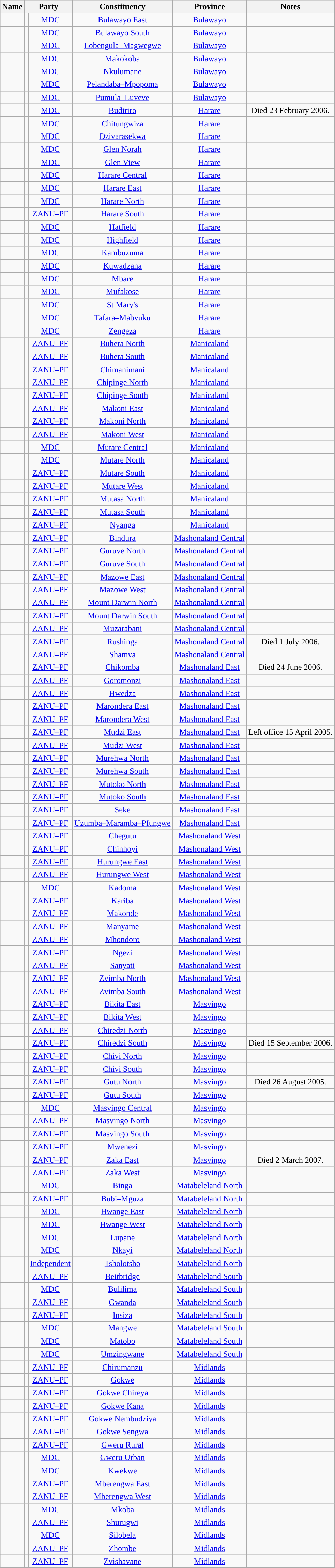<table class="wikitable sortable" style="text-align:center">
<tr>
<th>Name</th>
<th colspan="2">Party</th>
<th>Constituency</th>
<th>Province</th>
<th>Notes</th>
</tr>
<tr>
<td></td>
<td style="background-color: "></td>
<td><a href='#'>MDC</a></td>
<td><a href='#'>Bulawayo East</a></td>
<td><a href='#'>Bulawayo</a></td>
<td></td>
</tr>
<tr>
<td></td>
<td style="background-color: "></td>
<td><a href='#'>MDC</a></td>
<td><a href='#'>Bulawayo South</a></td>
<td><a href='#'>Bulawayo</a></td>
<td></td>
</tr>
<tr>
<td></td>
<td style="background-color: "></td>
<td><a href='#'>MDC</a></td>
<td><a href='#'>Lobengula–Magwegwe</a></td>
<td><a href='#'>Bulawayo</a></td>
<td></td>
</tr>
<tr>
<td></td>
<td style="background-color: "></td>
<td><a href='#'>MDC</a></td>
<td><a href='#'>Makokoba</a></td>
<td><a href='#'>Bulawayo</a></td>
<td></td>
</tr>
<tr>
<td></td>
<td style="background-color: "></td>
<td><a href='#'>MDC</a></td>
<td><a href='#'>Nkulumane</a></td>
<td><a href='#'>Bulawayo</a></td>
<td></td>
</tr>
<tr>
<td></td>
<td style="background-color: "></td>
<td><a href='#'>MDC</a></td>
<td><a href='#'>Pelandaba–Mpopoma</a></td>
<td><a href='#'>Bulawayo</a></td>
<td></td>
</tr>
<tr>
<td></td>
<td style="background-color: "></td>
<td><a href='#'>MDC</a></td>
<td><a href='#'>Pumula–Luveve</a></td>
<td><a href='#'>Bulawayo</a></td>
<td></td>
</tr>
<tr>
<td></td>
<td style="background-color: "></td>
<td><a href='#'>MDC</a></td>
<td><a href='#'>Budiriro</a></td>
<td><a href='#'>Harare</a></td>
<td>Died 23 February 2006.</td>
</tr>
<tr>
<td></td>
<td style="background-color: "></td>
<td><a href='#'>MDC</a></td>
<td><a href='#'>Chitungwiza</a></td>
<td><a href='#'>Harare</a></td>
<td></td>
</tr>
<tr>
<td></td>
<td style="background-color: "></td>
<td><a href='#'>MDC</a></td>
<td><a href='#'>Dzivarasekwa</a></td>
<td><a href='#'>Harare</a></td>
<td></td>
</tr>
<tr>
<td></td>
<td style="background-color: "></td>
<td><a href='#'>MDC</a></td>
<td><a href='#'>Glen Norah</a></td>
<td><a href='#'>Harare</a></td>
<td></td>
</tr>
<tr>
<td></td>
<td style="background-color: "></td>
<td><a href='#'>MDC</a></td>
<td><a href='#'>Glen View</a></td>
<td><a href='#'>Harare</a></td>
<td></td>
</tr>
<tr>
<td></td>
<td style="background-color: "></td>
<td><a href='#'>MDC</a></td>
<td><a href='#'>Harare Central</a></td>
<td><a href='#'>Harare</a></td>
<td></td>
</tr>
<tr>
<td></td>
<td style="background-color: "></td>
<td><a href='#'>MDC</a></td>
<td><a href='#'>Harare East</a></td>
<td><a href='#'>Harare</a></td>
<td></td>
</tr>
<tr>
<td></td>
<td style="background-color: "></td>
<td><a href='#'>MDC</a></td>
<td><a href='#'>Harare North</a></td>
<td><a href='#'>Harare</a></td>
<td></td>
</tr>
<tr>
<td></td>
<td style="background-color: "></td>
<td><a href='#'>ZANU–PF</a></td>
<td><a href='#'>Harare South</a></td>
<td><a href='#'>Harare</a></td>
<td></td>
</tr>
<tr>
<td></td>
<td style="background-color: "></td>
<td><a href='#'>MDC</a></td>
<td><a href='#'>Hatfield</a></td>
<td><a href='#'>Harare</a></td>
<td></td>
</tr>
<tr>
<td></td>
<td style="background-color: "></td>
<td><a href='#'>MDC</a></td>
<td><a href='#'>Highfield</a></td>
<td><a href='#'>Harare</a></td>
<td></td>
</tr>
<tr>
<td></td>
<td style="background-color: "></td>
<td><a href='#'>MDC</a></td>
<td><a href='#'>Kambuzuma</a></td>
<td><a href='#'>Harare</a></td>
<td></td>
</tr>
<tr>
<td></td>
<td style="background-color: "></td>
<td><a href='#'>MDC</a></td>
<td><a href='#'>Kuwadzana</a></td>
<td><a href='#'>Harare</a></td>
<td></td>
</tr>
<tr>
<td></td>
<td style="background-color: "></td>
<td><a href='#'>MDC</a></td>
<td><a href='#'>Mbare</a></td>
<td><a href='#'>Harare</a></td>
<td></td>
</tr>
<tr>
<td></td>
<td style="background-color: "></td>
<td><a href='#'>MDC</a></td>
<td><a href='#'>Mufakose</a></td>
<td><a href='#'>Harare</a></td>
<td></td>
</tr>
<tr>
<td></td>
<td style="background-color: "></td>
<td><a href='#'>MDC</a></td>
<td><a href='#'>St Mary's</a></td>
<td><a href='#'>Harare</a></td>
<td></td>
</tr>
<tr>
<td></td>
<td style="background-color: "></td>
<td><a href='#'>MDC</a></td>
<td><a href='#'>Tafara–Mabvuku</a></td>
<td><a href='#'>Harare</a></td>
<td></td>
</tr>
<tr>
<td></td>
<td style="background-color: "></td>
<td><a href='#'>MDC</a></td>
<td><a href='#'>Zengeza</a></td>
<td><a href='#'>Harare</a></td>
<td></td>
</tr>
<tr>
<td></td>
<td style="background-color: "></td>
<td><a href='#'>ZANU–PF</a></td>
<td><a href='#'>Buhera North</a></td>
<td><a href='#'>Manicaland</a></td>
<td></td>
</tr>
<tr>
<td></td>
<td style="background-color: "></td>
<td><a href='#'>ZANU–PF</a></td>
<td><a href='#'>Buhera South</a></td>
<td><a href='#'>Manicaland</a></td>
<td></td>
</tr>
<tr>
<td></td>
<td style="background-color: "></td>
<td><a href='#'>ZANU–PF</a></td>
<td><a href='#'>Chimanimani</a></td>
<td><a href='#'>Manicaland</a></td>
<td></td>
</tr>
<tr>
<td></td>
<td style="background-color: "></td>
<td><a href='#'>ZANU–PF</a></td>
<td><a href='#'>Chipinge North</a></td>
<td><a href='#'>Manicaland</a></td>
<td></td>
</tr>
<tr>
<td></td>
<td style="background-color: "></td>
<td><a href='#'>ZANU–PF</a></td>
<td><a href='#'>Chipinge South</a></td>
<td><a href='#'>Manicaland</a></td>
<td></td>
</tr>
<tr>
<td></td>
<td style="background-color: "></td>
<td><a href='#'>ZANU–PF</a></td>
<td><a href='#'>Makoni East</a></td>
<td><a href='#'>Manicaland</a></td>
<td></td>
</tr>
<tr>
<td></td>
<td style="background-color: "></td>
<td><a href='#'>ZANU–PF</a></td>
<td><a href='#'>Makoni North</a></td>
<td><a href='#'>Manicaland</a></td>
<td></td>
</tr>
<tr>
<td></td>
<td style="background-color: "></td>
<td><a href='#'>ZANU–PF</a></td>
<td><a href='#'>Makoni West</a></td>
<td><a href='#'>Manicaland</a></td>
<td></td>
</tr>
<tr>
<td></td>
<td style="background-color: "></td>
<td><a href='#'>MDC</a></td>
<td><a href='#'>Mutare Central</a></td>
<td><a href='#'>Manicaland</a></td>
<td></td>
</tr>
<tr>
<td></td>
<td style="background-color: "></td>
<td><a href='#'>MDC</a></td>
<td><a href='#'>Mutare North</a></td>
<td><a href='#'>Manicaland</a></td>
<td></td>
</tr>
<tr>
<td></td>
<td style="background-color: "></td>
<td><a href='#'>ZANU–PF</a></td>
<td><a href='#'>Mutare South</a></td>
<td><a href='#'>Manicaland</a></td>
<td></td>
</tr>
<tr>
<td></td>
<td style="background-color: "></td>
<td><a href='#'>ZANU–PF</a></td>
<td><a href='#'>Mutare West</a></td>
<td><a href='#'>Manicaland</a></td>
<td></td>
</tr>
<tr>
<td></td>
<td style="background-color: "></td>
<td><a href='#'>ZANU–PF</a></td>
<td><a href='#'>Mutasa North</a></td>
<td><a href='#'>Manicaland</a></td>
<td></td>
</tr>
<tr>
<td></td>
<td style="background-color: "></td>
<td><a href='#'>ZANU–PF</a></td>
<td><a href='#'>Mutasa South</a></td>
<td><a href='#'>Manicaland</a></td>
<td></td>
</tr>
<tr>
<td></td>
<td style="background-color: "></td>
<td><a href='#'>ZANU–PF</a></td>
<td><a href='#'>Nyanga</a></td>
<td><a href='#'>Manicaland</a></td>
<td></td>
</tr>
<tr>
<td></td>
<td style="background-color: "></td>
<td><a href='#'>ZANU–PF</a></td>
<td><a href='#'>Bindura</a></td>
<td><a href='#'>Mashonaland Central</a></td>
<td></td>
</tr>
<tr>
<td></td>
<td style="background-color: "></td>
<td><a href='#'>ZANU–PF</a></td>
<td><a href='#'>Guruve North</a></td>
<td><a href='#'>Mashonaland Central</a></td>
<td></td>
</tr>
<tr>
<td></td>
<td style="background-color: "></td>
<td><a href='#'>ZANU–PF</a></td>
<td><a href='#'>Guruve South</a></td>
<td><a href='#'>Mashonaland Central</a></td>
<td></td>
</tr>
<tr>
<td></td>
<td style="background-color: "></td>
<td><a href='#'>ZANU–PF</a></td>
<td><a href='#'>Mazowe East</a></td>
<td><a href='#'>Mashonaland Central</a></td>
<td></td>
</tr>
<tr>
<td></td>
<td style="background-color: "></td>
<td><a href='#'>ZANU–PF</a></td>
<td><a href='#'>Mazowe West</a></td>
<td><a href='#'>Mashonaland Central</a></td>
<td></td>
</tr>
<tr>
<td></td>
<td style="background-color: "></td>
<td><a href='#'>ZANU–PF</a></td>
<td><a href='#'>Mount Darwin North</a></td>
<td><a href='#'>Mashonaland Central</a></td>
<td></td>
</tr>
<tr>
<td></td>
<td style="background-color: "></td>
<td><a href='#'>ZANU–PF</a></td>
<td><a href='#'>Mount Darwin South</a></td>
<td><a href='#'>Mashonaland Central</a></td>
<td></td>
</tr>
<tr>
<td></td>
<td style="background-color: "></td>
<td><a href='#'>ZANU–PF</a></td>
<td><a href='#'>Muzarabani</a></td>
<td><a href='#'>Mashonaland Central</a></td>
<td></td>
</tr>
<tr>
<td></td>
<td style="background-color: "></td>
<td><a href='#'>ZANU–PF</a></td>
<td><a href='#'>Rushinga</a></td>
<td><a href='#'>Mashonaland Central</a></td>
<td>Died 1 July 2006.</td>
</tr>
<tr>
<td></td>
<td style="background-color: "></td>
<td><a href='#'>ZANU–PF</a></td>
<td><a href='#'>Shamva</a></td>
<td><a href='#'>Mashonaland Central</a></td>
<td></td>
</tr>
<tr>
<td></td>
<td style="background-color: "></td>
<td><a href='#'>ZANU–PF</a></td>
<td><a href='#'>Chikomba</a></td>
<td><a href='#'>Mashonaland East</a></td>
<td>Died 24 June 2006.</td>
</tr>
<tr>
<td></td>
<td style="background-color: "></td>
<td><a href='#'>ZANU–PF</a></td>
<td><a href='#'>Goromonzi</a></td>
<td><a href='#'>Mashonaland East</a></td>
<td></td>
</tr>
<tr>
<td></td>
<td style="background-color: "></td>
<td><a href='#'>ZANU–PF</a></td>
<td><a href='#'>Hwedza</a></td>
<td><a href='#'>Mashonaland East</a></td>
<td></td>
</tr>
<tr>
<td></td>
<td style="background-color: "></td>
<td><a href='#'>ZANU–PF</a></td>
<td><a href='#'>Marondera East</a></td>
<td><a href='#'>Mashonaland East</a></td>
<td></td>
</tr>
<tr>
<td></td>
<td style="background-color: "></td>
<td><a href='#'>ZANU–PF</a></td>
<td><a href='#'>Marondera West</a></td>
<td><a href='#'>Mashonaland East</a></td>
<td></td>
</tr>
<tr>
<td></td>
<td style="background-color: "></td>
<td><a href='#'>ZANU–PF</a></td>
<td><a href='#'>Mudzi East</a></td>
<td><a href='#'>Mashonaland East</a></td>
<td>Left office 15 April 2005.</td>
</tr>
<tr>
<td></td>
<td style="background-color: "></td>
<td><a href='#'>ZANU–PF</a></td>
<td><a href='#'>Mudzi West</a></td>
<td><a href='#'>Mashonaland East</a></td>
<td></td>
</tr>
<tr>
<td></td>
<td style="background-color: "></td>
<td><a href='#'>ZANU–PF</a></td>
<td><a href='#'>Murehwa North</a></td>
<td><a href='#'>Mashonaland East</a></td>
<td></td>
</tr>
<tr>
<td></td>
<td style="background-color: "></td>
<td><a href='#'>ZANU–PF</a></td>
<td><a href='#'>Murehwa South</a></td>
<td><a href='#'>Mashonaland East</a></td>
<td></td>
</tr>
<tr>
<td></td>
<td style="background-color: "></td>
<td><a href='#'>ZANU–PF</a></td>
<td><a href='#'>Mutoko North</a></td>
<td><a href='#'>Mashonaland East</a></td>
<td></td>
</tr>
<tr>
<td></td>
<td style="background-color: "></td>
<td><a href='#'>ZANU–PF</a></td>
<td><a href='#'>Mutoko South</a></td>
<td><a href='#'>Mashonaland East</a></td>
<td></td>
</tr>
<tr>
<td></td>
<td style="background-color: "></td>
<td><a href='#'>ZANU–PF</a></td>
<td><a href='#'>Seke</a></td>
<td><a href='#'>Mashonaland East</a></td>
<td></td>
</tr>
<tr>
<td></td>
<td style="background-color: "></td>
<td><a href='#'>ZANU–PF</a></td>
<td><a href='#'>Uzumba–Maramba–Pfungwe</a></td>
<td><a href='#'>Mashonaland East</a></td>
<td></td>
</tr>
<tr>
<td></td>
<td style="background-color: "></td>
<td><a href='#'>ZANU–PF</a></td>
<td><a href='#'>Chegutu</a></td>
<td><a href='#'>Mashonaland West</a></td>
<td></td>
</tr>
<tr>
<td></td>
<td style="background-color: "></td>
<td><a href='#'>ZANU–PF</a></td>
<td><a href='#'>Chinhoyi</a></td>
<td><a href='#'>Mashonaland West</a></td>
<td></td>
</tr>
<tr>
<td></td>
<td style="background-color: "></td>
<td><a href='#'>ZANU–PF</a></td>
<td><a href='#'>Hurungwe East</a></td>
<td><a href='#'>Mashonaland West</a></td>
<td></td>
</tr>
<tr>
<td></td>
<td style="background-color: "></td>
<td><a href='#'>ZANU–PF</a></td>
<td><a href='#'>Hurungwe West</a></td>
<td><a href='#'>Mashonaland West</a></td>
<td></td>
</tr>
<tr>
<td></td>
<td style="background-color: "></td>
<td><a href='#'>MDC</a></td>
<td><a href='#'>Kadoma</a></td>
<td><a href='#'>Mashonaland West</a></td>
<td></td>
</tr>
<tr>
<td></td>
<td style="background-color: "></td>
<td><a href='#'>ZANU–PF</a></td>
<td><a href='#'>Kariba</a></td>
<td><a href='#'>Mashonaland West</a></td>
<td></td>
</tr>
<tr>
<td></td>
<td style="background-color: "></td>
<td><a href='#'>ZANU–PF</a></td>
<td><a href='#'>Makonde</a></td>
<td><a href='#'>Mashonaland West</a></td>
<td></td>
</tr>
<tr>
<td></td>
<td style="background-color: "></td>
<td><a href='#'>ZANU–PF</a></td>
<td><a href='#'>Manyame</a></td>
<td><a href='#'>Mashonaland West</a></td>
<td></td>
</tr>
<tr>
<td></td>
<td style="background-color: "></td>
<td><a href='#'>ZANU–PF</a></td>
<td><a href='#'>Mhondoro</a></td>
<td><a href='#'>Mashonaland West</a></td>
<td></td>
</tr>
<tr>
<td></td>
<td style="background-color: "></td>
<td><a href='#'>ZANU–PF</a></td>
<td><a href='#'>Ngezi</a></td>
<td><a href='#'>Mashonaland West</a></td>
<td></td>
</tr>
<tr>
<td></td>
<td style="background-color: "></td>
<td><a href='#'>ZANU–PF</a></td>
<td><a href='#'>Sanyati</a></td>
<td><a href='#'>Mashonaland West</a></td>
<td></td>
</tr>
<tr>
<td></td>
<td style="background-color: "></td>
<td><a href='#'>ZANU–PF</a></td>
<td><a href='#'>Zvimba North</a></td>
<td><a href='#'>Mashonaland West</a></td>
<td></td>
</tr>
<tr>
<td></td>
<td style="background-color: "></td>
<td><a href='#'>ZANU–PF</a></td>
<td><a href='#'>Zvimba South</a></td>
<td><a href='#'>Mashonaland West</a></td>
<td></td>
</tr>
<tr>
<td></td>
<td style="background-color: "></td>
<td><a href='#'>ZANU–PF</a></td>
<td><a href='#'>Bikita East</a></td>
<td><a href='#'>Masvingo</a></td>
<td></td>
</tr>
<tr>
<td></td>
<td style="background-color: "></td>
<td><a href='#'>ZANU–PF</a></td>
<td><a href='#'>Bikita West</a></td>
<td><a href='#'>Masvingo</a></td>
<td></td>
</tr>
<tr>
<td></td>
<td style="background-color: "></td>
<td><a href='#'>ZANU–PF</a></td>
<td><a href='#'>Chiredzi North</a></td>
<td><a href='#'>Masvingo</a></td>
<td></td>
</tr>
<tr>
<td></td>
<td style="background-color: "></td>
<td><a href='#'>ZANU–PF</a></td>
<td><a href='#'>Chiredzi South</a></td>
<td><a href='#'>Masvingo</a></td>
<td>Died 15 September 2006.</td>
</tr>
<tr>
<td></td>
<td style="background-color: "></td>
<td><a href='#'>ZANU–PF</a></td>
<td><a href='#'>Chivi North</a></td>
<td><a href='#'>Masvingo</a></td>
<td></td>
</tr>
<tr>
<td></td>
<td style="background-color: "></td>
<td><a href='#'>ZANU–PF</a></td>
<td><a href='#'>Chivi South</a></td>
<td><a href='#'>Masvingo</a></td>
<td></td>
</tr>
<tr>
<td></td>
<td style="background-color: "></td>
<td><a href='#'>ZANU–PF</a></td>
<td><a href='#'>Gutu North</a></td>
<td><a href='#'>Masvingo</a></td>
<td>Died 26 August 2005.</td>
</tr>
<tr>
<td></td>
<td style="background-color: "></td>
<td><a href='#'>ZANU–PF</a></td>
<td><a href='#'>Gutu South</a></td>
<td><a href='#'>Masvingo</a></td>
<td></td>
</tr>
<tr>
<td></td>
<td style="background-color: "></td>
<td><a href='#'>MDC</a></td>
<td><a href='#'>Masvingo Central</a></td>
<td><a href='#'>Masvingo</a></td>
<td></td>
</tr>
<tr>
<td></td>
<td style="background-color: "></td>
<td><a href='#'>ZANU–PF</a></td>
<td><a href='#'>Masvingo North</a></td>
<td><a href='#'>Masvingo</a></td>
<td></td>
</tr>
<tr>
<td></td>
<td style="background-color: "></td>
<td><a href='#'>ZANU–PF</a></td>
<td><a href='#'>Masvingo South</a></td>
<td><a href='#'>Masvingo</a></td>
<td></td>
</tr>
<tr>
<td></td>
<td style="background-color: "></td>
<td><a href='#'>ZANU–PF</a></td>
<td><a href='#'>Mwenezi</a></td>
<td><a href='#'>Masvingo</a></td>
<td></td>
</tr>
<tr>
<td></td>
<td style="background-color: "></td>
<td><a href='#'>ZANU–PF</a></td>
<td><a href='#'>Zaka East</a></td>
<td><a href='#'>Masvingo</a></td>
<td>Died 2 March 2007.</td>
</tr>
<tr>
<td></td>
<td style="background-color: "></td>
<td><a href='#'>ZANU–PF</a></td>
<td><a href='#'>Zaka West</a></td>
<td><a href='#'>Masvingo</a></td>
<td></td>
</tr>
<tr>
<td></td>
<td style="background-color: "></td>
<td><a href='#'>MDC</a></td>
<td><a href='#'>Binga</a></td>
<td><a href='#'>Matabeleland North</a></td>
<td></td>
</tr>
<tr>
<td></td>
<td style="background-color: "></td>
<td><a href='#'>ZANU–PF</a></td>
<td><a href='#'>Bubi–Mguza</a></td>
<td><a href='#'>Matabeleland North</a></td>
<td></td>
</tr>
<tr>
<td></td>
<td style="background-color: "></td>
<td><a href='#'>MDC</a></td>
<td><a href='#'>Hwange East</a></td>
<td><a href='#'>Matabeleland North</a></td>
<td></td>
</tr>
<tr>
<td></td>
<td style="background-color: "></td>
<td><a href='#'>MDC</a></td>
<td><a href='#'>Hwange West</a></td>
<td><a href='#'>Matabeleland North</a></td>
<td></td>
</tr>
<tr>
<td></td>
<td style="background-color: "></td>
<td><a href='#'>MDC</a></td>
<td><a href='#'>Lupane</a></td>
<td><a href='#'>Matabeleland North</a></td>
<td></td>
</tr>
<tr>
<td></td>
<td style="background-color: "></td>
<td><a href='#'>MDC</a></td>
<td><a href='#'>Nkayi</a></td>
<td><a href='#'>Matabeleland North</a></td>
<td></td>
</tr>
<tr>
<td></td>
<td style="background-color: "></td>
<td><a href='#'>Independent</a></td>
<td><a href='#'>Tsholotsho</a></td>
<td><a href='#'>Matabeleland North</a></td>
<td></td>
</tr>
<tr>
<td></td>
<td style="background-color: "></td>
<td><a href='#'>ZANU–PF</a></td>
<td><a href='#'>Beitbridge</a></td>
<td><a href='#'>Matabeleland South</a></td>
<td></td>
</tr>
<tr>
<td></td>
<td style="background-color: "></td>
<td><a href='#'>MDC</a></td>
<td><a href='#'>Bulilima</a></td>
<td><a href='#'>Matabeleland South</a></td>
<td></td>
</tr>
<tr>
<td></td>
<td style="background-color: "></td>
<td><a href='#'>ZANU–PF</a></td>
<td><a href='#'>Gwanda</a></td>
<td><a href='#'>Matabeleland South</a></td>
<td></td>
</tr>
<tr>
<td></td>
<td style="background-color: "></td>
<td><a href='#'>ZANU–PF</a></td>
<td><a href='#'>Insiza</a></td>
<td><a href='#'>Matabeleland South</a></td>
<td></td>
</tr>
<tr>
<td></td>
<td style="background-color: "></td>
<td><a href='#'>MDC</a></td>
<td><a href='#'>Mangwe</a></td>
<td><a href='#'>Matabeleland South</a></td>
<td></td>
</tr>
<tr>
<td></td>
<td style="background-color: "></td>
<td><a href='#'>MDC</a></td>
<td><a href='#'>Matobo</a></td>
<td><a href='#'>Matabeleland South</a></td>
<td></td>
</tr>
<tr>
<td></td>
<td style="background-color: "></td>
<td><a href='#'>MDC</a></td>
<td><a href='#'>Umzingwane</a></td>
<td><a href='#'>Matabeleland South</a></td>
<td></td>
</tr>
<tr>
<td></td>
<td style="background-color: "></td>
<td><a href='#'>ZANU–PF</a></td>
<td><a href='#'>Chirumanzu</a></td>
<td><a href='#'>Midlands</a></td>
<td></td>
</tr>
<tr>
<td></td>
<td style="background-color: "></td>
<td><a href='#'>ZANU–PF</a></td>
<td><a href='#'>Gokwe</a></td>
<td><a href='#'>Midlands</a></td>
<td></td>
</tr>
<tr>
<td></td>
<td style="background-color: "></td>
<td><a href='#'>ZANU–PF</a></td>
<td><a href='#'>Gokwe Chireya</a></td>
<td><a href='#'>Midlands</a></td>
<td></td>
</tr>
<tr>
<td></td>
<td style="background-color: "></td>
<td><a href='#'>ZANU–PF</a></td>
<td><a href='#'>Gokwe Kana</a></td>
<td><a href='#'>Midlands</a></td>
<td></td>
</tr>
<tr>
<td></td>
<td style="background-color: "></td>
<td><a href='#'>ZANU–PF</a></td>
<td><a href='#'>Gokwe Nembudziya</a></td>
<td><a href='#'>Midlands</a></td>
<td></td>
</tr>
<tr>
<td></td>
<td style="background-color: "></td>
<td><a href='#'>ZANU–PF</a></td>
<td><a href='#'>Gokwe Sengwa</a></td>
<td><a href='#'>Midlands</a></td>
<td></td>
</tr>
<tr>
<td></td>
<td style="background-color: "></td>
<td><a href='#'>ZANU–PF</a></td>
<td><a href='#'>Gweru Rural</a></td>
<td><a href='#'>Midlands</a></td>
<td></td>
</tr>
<tr>
<td></td>
<td style="background-color: "></td>
<td><a href='#'>MDC</a></td>
<td><a href='#'>Gweru Urban</a></td>
<td><a href='#'>Midlands</a></td>
<td></td>
</tr>
<tr>
<td></td>
<td style="background-color: "></td>
<td><a href='#'>MDC</a></td>
<td><a href='#'>Kwekwe</a></td>
<td><a href='#'>Midlands</a></td>
<td></td>
</tr>
<tr>
<td></td>
<td style="background-color: "></td>
<td><a href='#'>ZANU–PF</a></td>
<td><a href='#'>Mberengwa East</a></td>
<td><a href='#'>Midlands</a></td>
<td></td>
</tr>
<tr>
<td></td>
<td style="background-color: "></td>
<td><a href='#'>ZANU–PF</a></td>
<td><a href='#'>Mberengwa West</a></td>
<td><a href='#'>Midlands</a></td>
<td></td>
</tr>
<tr>
<td></td>
<td style="background-color: "></td>
<td><a href='#'>MDC</a></td>
<td><a href='#'>Mkoba</a></td>
<td><a href='#'>Midlands</a></td>
<td></td>
</tr>
<tr>
<td></td>
<td style="background-color: "></td>
<td><a href='#'>ZANU–PF</a></td>
<td><a href='#'>Shurugwi</a></td>
<td><a href='#'>Midlands</a></td>
<td></td>
</tr>
<tr>
<td></td>
<td style="background-color: "></td>
<td><a href='#'>MDC</a></td>
<td><a href='#'>Silobela</a></td>
<td><a href='#'>Midlands</a></td>
<td></td>
</tr>
<tr>
<td></td>
<td style="background-color: "></td>
<td><a href='#'>ZANU–PF</a></td>
<td><a href='#'>Zhombe</a></td>
<td><a href='#'>Midlands</a></td>
<td></td>
</tr>
<tr>
<td></td>
<td style="background-color: "></td>
<td><a href='#'>ZANU–PF</a></td>
<td><a href='#'>Zvishavane</a></td>
<td><a href='#'>Midlands</a></td>
<td></td>
</tr>
</table>
